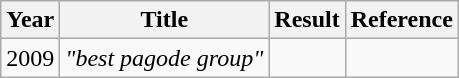<table class="wikitable">
<tr>
<th>Year</th>
<th>Title</th>
<th>Result</th>
<th>Reference</th>
</tr>
<tr>
<td>2009</td>
<td><em>"best pagode group"</em></td>
<td></td>
<td></td>
</tr>
</table>
